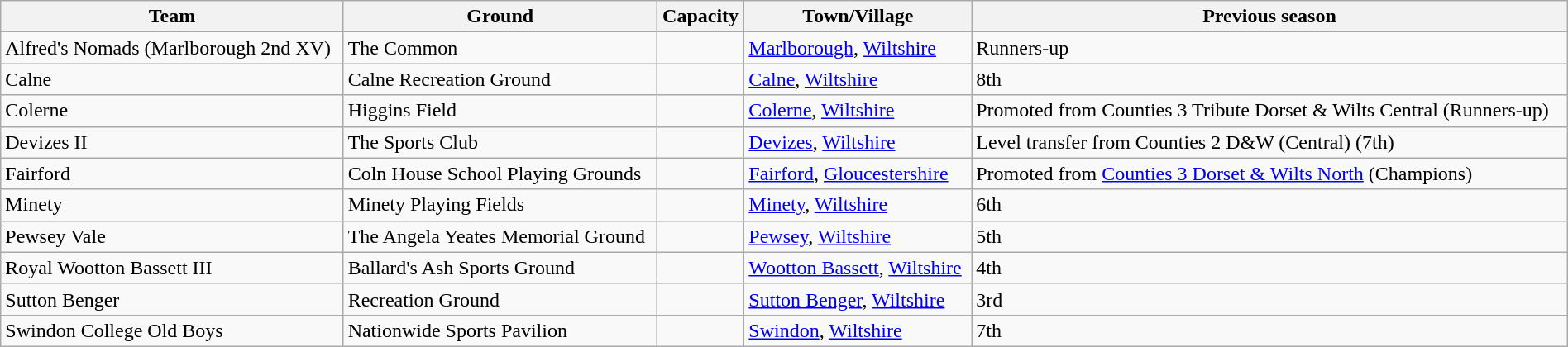<table class="wikitable sortable" width=100%>
<tr>
<th>Team</th>
<th>Ground</th>
<th>Capacity</th>
<th>Town/Village</th>
<th>Previous season</th>
</tr>
<tr>
<td>Alfred's Nomads (Marlborough 2nd XV)</td>
<td>The Common</td>
<td></td>
<td><a href='#'>Marlborough</a>, <a href='#'>Wiltshire</a></td>
<td>Runners-up</td>
</tr>
<tr>
<td>Calne</td>
<td>Calne Recreation Ground</td>
<td></td>
<td><a href='#'>Calne</a>, <a href='#'>Wiltshire</a></td>
<td>8th</td>
</tr>
<tr>
<td>Colerne</td>
<td>Higgins Field</td>
<td></td>
<td><a href='#'>Colerne</a>, <a href='#'>Wiltshire</a></td>
<td>Promoted from  Counties 3 Tribute Dorset & Wilts Central (Runners-up)</td>
</tr>
<tr>
<td>Devizes II</td>
<td>The Sports Club</td>
<td></td>
<td><a href='#'>Devizes</a>, <a href='#'>Wiltshire</a></td>
<td>Level transfer from Counties 2 D&W (Central) (7th)</td>
</tr>
<tr>
<td>Fairford</td>
<td>Coln House School Playing Grounds</td>
<td></td>
<td><a href='#'>Fairford</a>, <a href='#'>Gloucestershire</a></td>
<td>Promoted from <a href='#'>Counties 3 Dorset & Wilts North</a> (Champions)</td>
</tr>
<tr>
<td>Minety</td>
<td>Minety Playing Fields</td>
<td></td>
<td><a href='#'>Minety</a>, <a href='#'>Wiltshire</a></td>
<td>6th</td>
</tr>
<tr>
<td>Pewsey Vale</td>
<td>The Angela Yeates Memorial Ground</td>
<td></td>
<td><a href='#'>Pewsey</a>, <a href='#'>Wiltshire</a></td>
<td>5th</td>
</tr>
<tr>
<td>Royal Wootton Bassett III</td>
<td>Ballard's Ash Sports Ground</td>
<td></td>
<td><a href='#'>Wootton Bassett</a>, <a href='#'>Wiltshire</a></td>
<td>4th</td>
</tr>
<tr>
<td>Sutton Benger</td>
<td>Recreation Ground</td>
<td></td>
<td><a href='#'>Sutton Benger</a>, <a href='#'>Wiltshire</a></td>
<td>3rd</td>
</tr>
<tr>
<td>Swindon College Old Boys</td>
<td>Nationwide Sports Pavilion</td>
<td></td>
<td><a href='#'>Swindon</a>, <a href='#'>Wiltshire</a></td>
<td>7th</td>
</tr>
</table>
